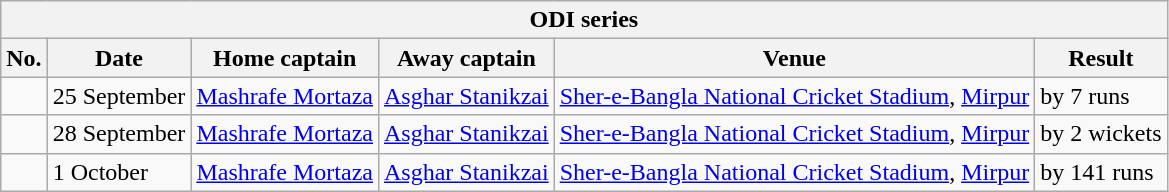<table class="wikitable">
<tr>
<th colspan="6">ODI series</th>
</tr>
<tr>
<th>No.</th>
<th>Date</th>
<th>Home captain</th>
<th>Away captain</th>
<th>Venue</th>
<th>Result</th>
</tr>
<tr>
<td></td>
<td>25 September</td>
<td><a href='#'>Mashrafe Mortaza</a></td>
<td><a href='#'>Asghar Stanikzai</a></td>
<td><a href='#'>Sher-e-Bangla National Cricket Stadium</a>, <a href='#'>Mirpur</a></td>
<td> by 7 runs</td>
</tr>
<tr>
<td></td>
<td>28 September</td>
<td><a href='#'>Mashrafe Mortaza</a></td>
<td><a href='#'>Asghar Stanikzai</a></td>
<td><a href='#'>Sher-e-Bangla National Cricket Stadium</a>, <a href='#'>Mirpur</a></td>
<td> by 2 wickets</td>
</tr>
<tr>
<td></td>
<td>1 October</td>
<td><a href='#'>Mashrafe Mortaza</a></td>
<td><a href='#'>Asghar Stanikzai</a></td>
<td><a href='#'>Sher-e-Bangla National Cricket Stadium</a>, <a href='#'>Mirpur</a></td>
<td> by 141 runs</td>
</tr>
</table>
